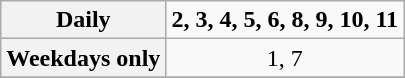<table class="wikitable" style="text-align:center;">
<tr>
<th>Daily</th>
<td><strong>2, 3, 4, 5, 6, 8, 9, 10, 11</strong></td>
</tr>
<tr>
<th rowspan=1>Weekdays only</th>
<td>1, 7</td>
</tr>
<tr bgcolor=palegreen>
</tr>
<tr>
</tr>
</table>
